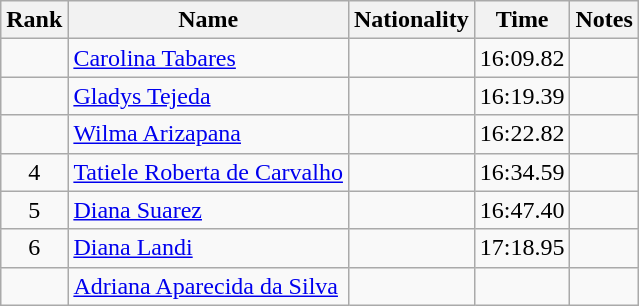<table class="wikitable sortable" style="text-align:center">
<tr>
<th>Rank</th>
<th>Name</th>
<th>Nationality</th>
<th>Time</th>
<th>Notes</th>
</tr>
<tr>
<td></td>
<td align=left><a href='#'>Carolina Tabares</a></td>
<td align=left></td>
<td>16:09.82</td>
<td></td>
</tr>
<tr>
<td></td>
<td align=left><a href='#'>Gladys Tejeda</a></td>
<td align=left></td>
<td>16:19.39</td>
<td></td>
</tr>
<tr>
<td></td>
<td align=left><a href='#'>Wilma Arizapana</a></td>
<td align=left></td>
<td>16:22.82</td>
<td></td>
</tr>
<tr>
<td>4</td>
<td align=left><a href='#'>Tatiele Roberta de Carvalho</a></td>
<td align=left></td>
<td>16:34.59</td>
<td></td>
</tr>
<tr>
<td>5</td>
<td align=left><a href='#'>Diana Suarez</a></td>
<td align=left></td>
<td>16:47.40</td>
<td></td>
</tr>
<tr>
<td>6</td>
<td align=left><a href='#'>Diana Landi</a></td>
<td align=left></td>
<td>17:18.95</td>
<td></td>
</tr>
<tr>
<td></td>
<td align=left><a href='#'>Adriana Aparecida da Silva</a></td>
<td align=left></td>
<td></td>
<td></td>
</tr>
</table>
